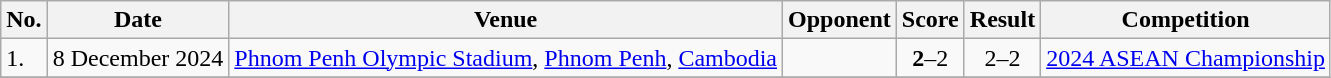<table class="wikitable">
<tr>
<th>No.</th>
<th>Date</th>
<th>Venue</th>
<th>Opponent</th>
<th>Score</th>
<th>Result</th>
<th>Competition</th>
</tr>
<tr>
<td>1.</td>
<td>8 December 2024</td>
<td><a href='#'>Phnom Penh Olympic Stadium</a>, <a href='#'>Phnom Penh</a>, <a href='#'>Cambodia</a></td>
<td></td>
<td align="center"><strong>2</strong>–2</td>
<td align="center">2–2</td>
<td><a href='#'>2024 ASEAN Championship</a></td>
</tr>
<tr>
</tr>
</table>
